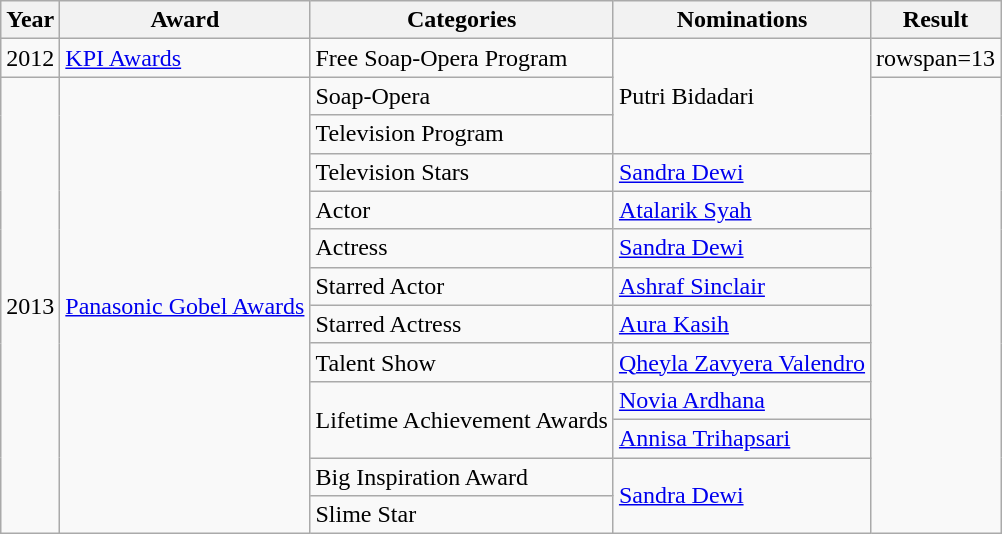<table class="wikitable">
<tr>
<th>Year</th>
<th>Award</th>
<th>Categories</th>
<th>Nominations</th>
<th>Result</th>
</tr>
<tr>
<td rowspan=1 style="text-align:center;">2012</td>
<td rowspan=1 style="text-align:left;"><a href='#'>KPI Awards</a></td>
<td>Free Soap-Opera Program</td>
<td rowspan=3>Putri Bidadari</td>
<td>rowspan=13 </td>
</tr>
<tr>
<td rowspan=12 style="text-align:center;">2013</td>
<td rowspan=12 style="text-align:left;"><a href='#'>Panasonic Gobel Awards</a></td>
<td>Soap-Opera</td>
</tr>
<tr>
<td>Television Program</td>
</tr>
<tr>
<td>Television Stars</td>
<td><a href='#'>Sandra Dewi</a></td>
</tr>
<tr>
<td>Actor</td>
<td><a href='#'>Atalarik Syah</a></td>
</tr>
<tr>
<td>Actress</td>
<td><a href='#'>Sandra Dewi</a></td>
</tr>
<tr>
<td>Starred Actor</td>
<td><a href='#'>Ashraf Sinclair</a></td>
</tr>
<tr>
<td>Starred Actress</td>
<td><a href='#'>Aura Kasih</a></td>
</tr>
<tr>
<td>Talent Show</td>
<td><a href='#'>Qheyla Zavyera Valendro</a></td>
</tr>
<tr>
<td rowspan=2>Lifetime Achievement Awards</td>
<td><a href='#'>Novia Ardhana</a></td>
</tr>
<tr>
<td><a href='#'>Annisa Trihapsari</a></td>
</tr>
<tr>
<td>Big Inspiration Award</td>
<td rowspan=2><a href='#'>Sandra Dewi</a></td>
</tr>
<tr>
<td>Slime Star</td>
</tr>
</table>
